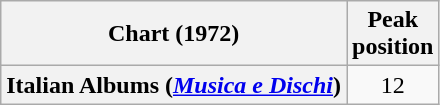<table class="wikitable sortable plainrowheaders">
<tr>
<th>Chart (1972)</th>
<th>Peak<br>position</th>
</tr>
<tr>
<th scope="row">Italian Albums (<em><a href='#'>Musica e Dischi</a></em>)</th>
<td align="center">12</td>
</tr>
</table>
